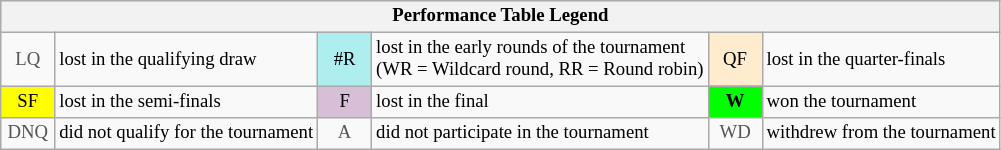<table class="wikitable" style="font-size:78%;">
<tr bgcolor="#efefef">
<th colspan="6">Performance Table Legend</th>
</tr>
<tr>
<td align="center" style="color:#555555;" width="30">LQ</td>
<td>lost in the qualifying draw</td>
<td align="center" style="background:#afeeee;">#R</td>
<td>lost in the early rounds of the tournament<br>(WR = Wildcard round, RR = Round robin)</td>
<td align="center" style="background:#ffebcd;">QF</td>
<td>lost in the quarter-finals</td>
</tr>
<tr>
<td align="center" style="background:yellow;">SF</td>
<td>lost in the semi-finals</td>
<td align="center" style="background:#D8BFD8;">F</td>
<td>lost in the final</td>
<td align="center" style="background:#00ff00;"><strong>W</strong></td>
<td>won the tournament</td>
</tr>
<tr>
<td align="center" style="color:#555555;" width="30">DNQ</td>
<td>did not qualify for the tournament</td>
<td align="center" style="color:#555555;" width="30">A</td>
<td>did not participate in the tournament</td>
<td align="center" style="color:#555555;" width="30">WD</td>
<td>withdrew from the tournament</td>
</tr>
</table>
